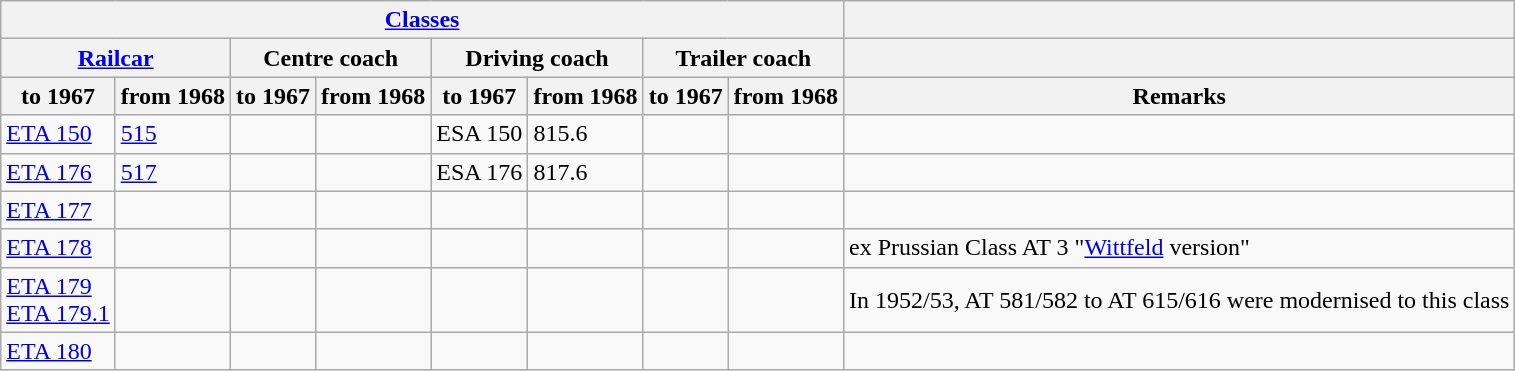<table class="wikitable">
<tr>
<th colspan="8"><a href='#'>Classes</a></th>
<th> </th>
</tr>
<tr>
<th colspan="2"><a href='#'>Railcar</a></th>
<th colspan="2">Centre coach</th>
<th colspan="2">Driving coach</th>
<th colspan="2">Trailer coach</th>
<th></th>
</tr>
<tr>
<th>to 1967</th>
<th>from 1968</th>
<th>to 1967</th>
<th>from 1968</th>
<th>to 1967</th>
<th>from 1968</th>
<th>to 1967</th>
<th>from 1968</th>
<th>Remarks</th>
</tr>
<tr ---->
<td><a href='#'>ETA 150</a></td>
<td><a href='#'>515</a></td>
<td></td>
<td></td>
<td>ESA 150</td>
<td>815.6</td>
<td></td>
<td></td>
<td></td>
</tr>
<tr ---->
<td><a href='#'>ETA 176</a></td>
<td><a href='#'>517</a></td>
<td></td>
<td></td>
<td>ESA 176</td>
<td>817.6</td>
<td></td>
<td></td>
<td></td>
</tr>
<tr ---->
<td><a href='#'>ETA 177</a></td>
<td></td>
<td></td>
<td></td>
<td></td>
<td></td>
<td></td>
<td></td>
<td></td>
</tr>
<tr ---->
<td><a href='#'>ETA 178</a></td>
<td></td>
<td></td>
<td></td>
<td></td>
<td></td>
<td></td>
<td></td>
<td>ex Prussian  Class AT 3 "<a href='#'>Wittfeld</a> version"</td>
</tr>
<tr ---->
<td><a href='#'>ETA 179 <br> ETA 179.1</a></td>
<td></td>
<td></td>
<td></td>
<td></td>
<td></td>
<td></td>
<td></td>
<td>In 1952/53, AT 581/582 to AT 615/616 were modernised to this class</td>
</tr>
<tr ---->
<td><a href='#'>ETA 180</a></td>
<td></td>
<td></td>
<td></td>
<td></td>
<td></td>
<td></td>
<td></td>
<td></td>
</tr>
</table>
